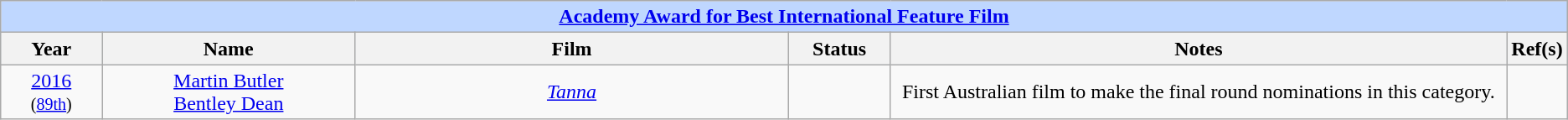<table class="wikitable" style="text-align: center">
<tr style="background:#bfd7ff;">
<td colspan="6" style="text-align:center;"><strong><a href='#'>Academy Award for Best International Feature Film</a></strong></td>
</tr>
<tr style="background:#ebf5ff;">
<th style="width:75px;">Year</th>
<th style="width:200px;">Name</th>
<th style="width:350px;">Film</th>
<th style="width:75px;">Status</th>
<th style="width:500px;">Notes</th>
<th width="3">Ref(s)</th>
</tr>
<tr>
<td style="text-align: center"><a href='#'>2016</a><br><small>(<a href='#'>89th</a>)</small></td>
<td><a href='#'>Martin Butler</a> <br> <a href='#'>Bentley Dean</a></td>
<td><em><a href='#'>Tanna</a></em></td>
<td></td>
<td>First Australian film to make the final round nominations in this category.</td>
<td style="text-align: center"></td>
</tr>
</table>
